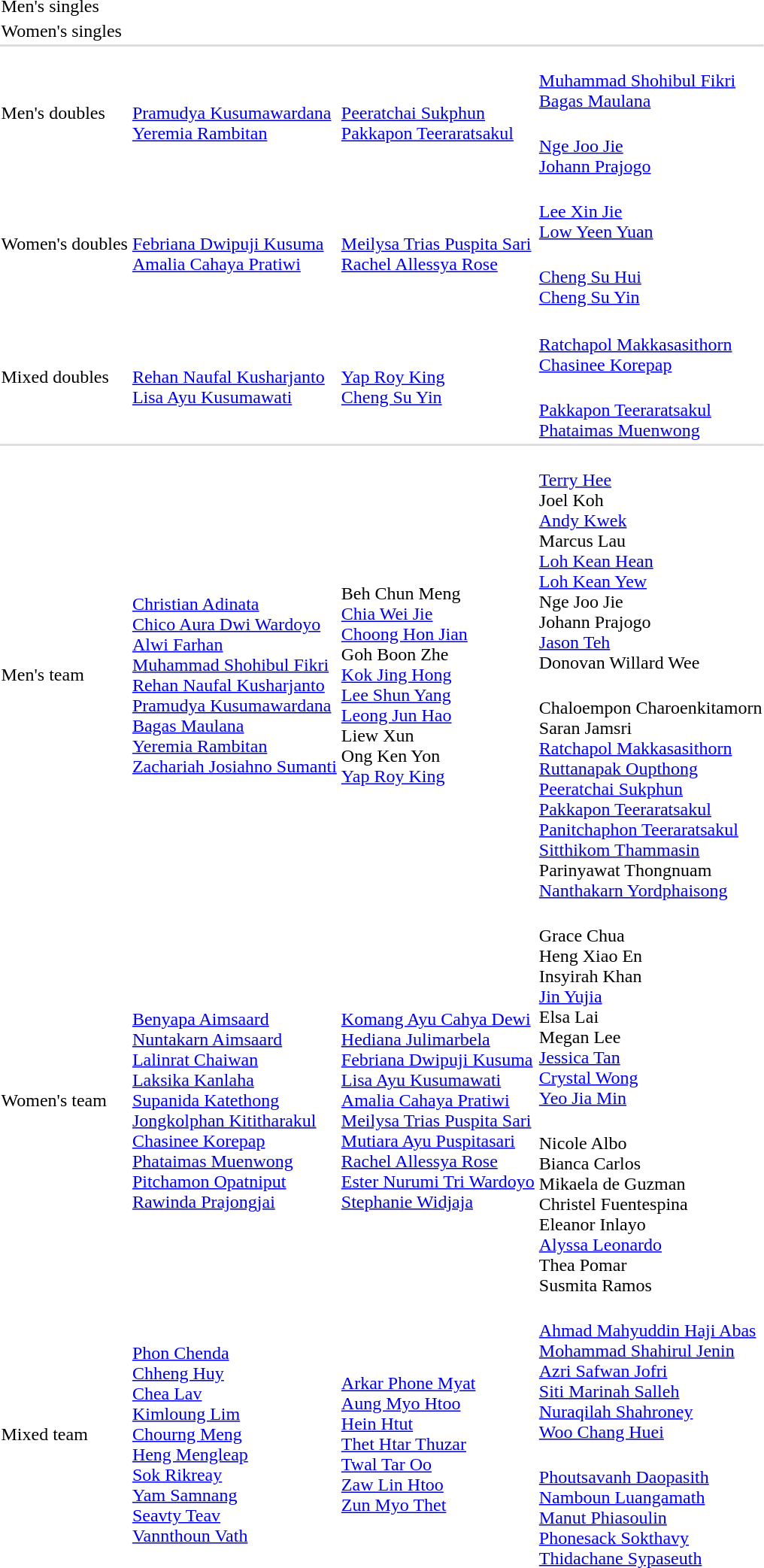<table>
<tr>
<td rowspan=2>Men's singles<br></td>
<td rowspan=2></td>
<td rowspan=2></td>
<td></td>
</tr>
<tr>
<td></td>
</tr>
<tr>
<td rowspan=2>Women's singles<br></td>
<td rowspan=2></td>
<td rowspan=2></td>
<td></td>
</tr>
<tr>
<td></td>
</tr>
<tr bgcolor=#dddddd>
<td colspan=4></td>
</tr>
<tr>
<td rowspan=2>Men's doubles<br></td>
<td rowspan=2><br><a href='#'>Pramudya Kusumawardana</a><br><a href='#'>Yeremia Rambitan</a></td>
<td rowspan=2><br><a href='#'>Peeratchai Sukphun</a><br><a href='#'>Pakkapon Teeraratsakul</a></td>
<td><br><a href='#'>Muhammad Shohibul Fikri</a><br><a href='#'>Bagas Maulana</a></td>
</tr>
<tr>
<td><br><a href='#'>Nge Joo Jie</a><br><a href='#'>Johann Prajogo</a></td>
</tr>
<tr>
<td rowspan=2>Women's doubles<br></td>
<td rowspan=2><br><a href='#'>Febriana Dwipuji Kusuma</a><br><a href='#'>Amalia Cahaya Pratiwi</a></td>
<td rowspan=2><br><a href='#'>Meilysa Trias Puspita Sari</a><br><a href='#'>Rachel Allessya Rose</a></td>
<td><br><a href='#'>Lee Xin Jie</a><br><a href='#'>Low Yeen Yuan</a></td>
</tr>
<tr>
<td><br><a href='#'>Cheng Su Hui</a><br><a href='#'>Cheng Su Yin</a></td>
</tr>
<tr>
</tr>
<tr>
<td rowspan=2>Mixed doubles<br></td>
<td rowspan=2><br><a href='#'>Rehan Naufal Kusharjanto</a><br><a href='#'>Lisa Ayu Kusumawati</a></td>
<td rowspan=2><br><a href='#'>Yap Roy King</a><br><a href='#'>Cheng Su Yin</a></td>
<td><br><a href='#'>Ratchapol Makkasasithorn</a><br><a href='#'>Chasinee Korepap</a></td>
</tr>
<tr>
<td><br><a href='#'>Pakkapon Teeraratsakul</a><br><a href='#'>Phataimas Muenwong</a></td>
</tr>
<tr bgcolor=#dddddd>
<td colspan=4></td>
</tr>
<tr>
<td rowspan=2>Men's team<br></td>
<td rowspan=2><br><a href='#'>Christian Adinata</a><br><a href='#'>Chico Aura Dwi Wardoyo</a><br><a href='#'>Alwi Farhan</a><br><a href='#'>Muhammad Shohibul Fikri</a><br><a href='#'>Rehan Naufal Kusharjanto</a><br><a href='#'>Pramudya Kusumawardana</a><br><a href='#'>Bagas Maulana</a><br><a href='#'>Yeremia Rambitan</a><br><a href='#'>Zachariah Josiahno Sumanti</a></td>
<td rowspan=2><br>Beh Chun Meng<br><a href='#'>Chia Wei Jie</a><br><a href='#'>Choong Hon Jian</a><br>Goh Boon Zhe<br><a href='#'>Kok Jing Hong</a><br><a href='#'>Lee Shun Yang</a><br><a href='#'>Leong Jun Hao</a><br>Liew Xun<br>Ong Ken Yon<br><a href='#'>Yap Roy King</a></td>
<td><br><a href='#'>Terry Hee</a><br>Joel Koh<br><a href='#'>Andy Kwek</a><br>Marcus Lau<br><a href='#'>Loh Kean Hean</a><br><a href='#'>Loh Kean Yew</a><br>Nge Joo Jie<br>Johann Prajogo<br><a href='#'>Jason Teh</a><br>Donovan Willard Wee</td>
</tr>
<tr>
<td><br>Chaloempon Charoenkitamorn<br>Saran Jamsri<br><a href='#'>Ratchapol Makkasasithorn</a><br><a href='#'>Ruttanapak Oupthong</a> <br> <a href='#'>Peeratchai Sukphun</a><br><a href='#'>Pakkapon Teeraratsakul</a><br> <a href='#'>Panitchaphon Teeraratsakul</a><br><a href='#'>Sitthikom Thammasin</a><br>Parinyawat Thongnuam<br><a href='#'>Nanthakarn Yordphaisong</a></td>
</tr>
<tr>
<td rowspan=2>Women's team<br></td>
<td rowspan=2><br><a href='#'>Benyapa Aimsaard</a><br><a href='#'>Nuntakarn Aimsaard</a><br><a href='#'>Lalinrat Chaiwan</a><br><a href='#'>Laksika Kanlaha</a><br><a href='#'>Supanida Katethong</a><br><a href='#'>Jongkolphan Kititharakul</a><br><a href='#'>Chasinee Korepap</a><br><a href='#'>Phataimas Muenwong</a><br><a href='#'>Pitchamon Opatniput</a><br><a href='#'>Rawinda Prajongjai</a></td>
<td rowspan=2> <br><a href='#'>Komang Ayu Cahya Dewi</a><br><a href='#'>Hediana Julimarbela</a><br><a href='#'>Febriana Dwipuji Kusuma</a><br><a href='#'>Lisa Ayu Kusumawati</a><br><a href='#'>Amalia Cahaya Pratiwi</a><br><a href='#'>Meilysa Trias Puspita Sari</a><br><a href='#'>Mutiara Ayu Puspitasari</a><br><a href='#'>Rachel Allessya Rose</a><br><a href='#'>Ester Nurumi Tri Wardoyo</a><br><a href='#'>Stephanie Widjaja</a></td>
<td> <br>Grace Chua<br>Heng Xiao En<br>Insyirah Khan<br><a href='#'>Jin Yujia</a><br>Elsa Lai<br>Megan Lee<br><a href='#'>Jessica Tan</a><br><a href='#'>Crystal Wong</a><br><a href='#'>Yeo Jia Min</a></td>
</tr>
<tr>
<td><br>Nicole Albo<br>Bianca Carlos<br>Mikaela de Guzman<br>Christel Fuentespina<br>Eleanor Inlayo<br><a href='#'>Alyssa Leonardo</a><br>Thea Pomar<br>Susmita Ramos</td>
</tr>
<tr>
<td rowspan=2>Mixed team<br></td>
<td rowspan=2><br><a href='#'>Phon Chenda</a><br><a href='#'>Chheng Huy</a><br><a href='#'>Chea Lav</a><br><a href='#'>Kimloung Lim</a><br><a href='#'>Chourng Meng</a><br><a href='#'>Heng Mengleap</a><br><a href='#'>Sok Rikreay</a><br><a href='#'>Yam Samnang</a><br><a href='#'>Seavty Teav</a><br><a href='#'>Vannthoun Vath</a></td>
<td rowspan=2><br><a href='#'>Arkar Phone Myat</a><br><a href='#'>Aung Myo Htoo</a><br><a href='#'>Hein Htut</a><br><a href='#'>Thet Htar Thuzar</a><br><a href='#'>Twal Tar Oo</a><br><a href='#'>Zaw Lin Htoo</a><br><a href='#'>Zun Myo Thet</a></td>
<td><br><a href='#'>Ahmad Mahyuddin Haji Abas</a><br><a href='#'>Mohammad Shahirul Jenin</a><br><a href='#'>Azri Safwan Jofri</a><br><a href='#'>Siti Marinah Salleh</a><br><a href='#'>Nuraqilah Shahroney</a><br><a href='#'>Woo Chang Huei</a></td>
</tr>
<tr>
<td><br><a href='#'>Phoutsavanh Daopasith</a><br><a href='#'>Namboun Luangamath</a><br><a href='#'>Manut Phiasoulin</a><br><a href='#'>Phonesack Sokthavy</a><br><a href='#'>Thidachane Sypaseuth</a></td>
</tr>
</table>
